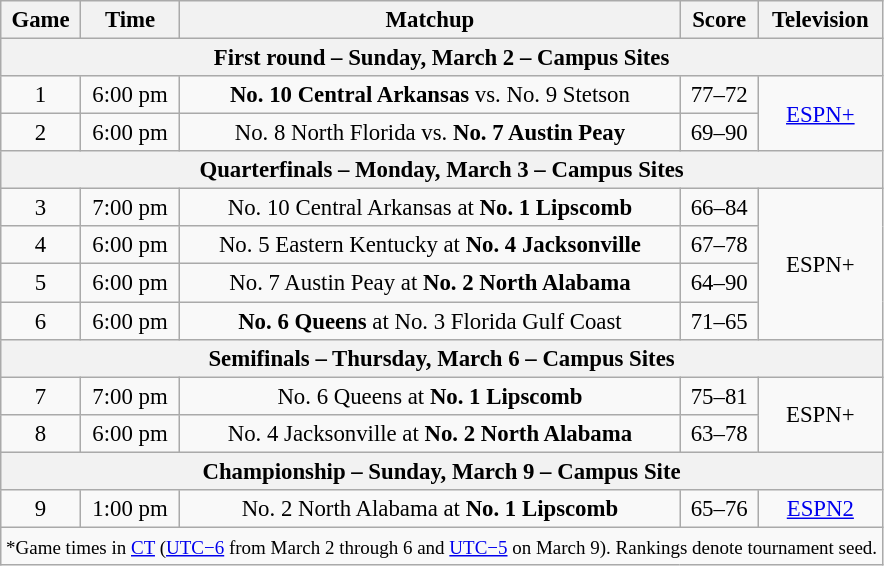<table class="wikitable" style="font-size: 95%;text-align:center">
<tr>
<th>Game</th>
<th>Time</th>
<th>Matchup</th>
<th>Score</th>
<th>Television</th>
</tr>
<tr>
<th colspan="5">First round – Sunday, March 2 – Campus Sites</th>
</tr>
<tr>
<td>1</td>
<td>6:00 pm</td>
<td><strong>No. 10 Central Arkansas</strong> vs. No. 9 Stetson</td>
<td>77–72</td>
<td rowspan="2"><a href='#'>ESPN+</a></td>
</tr>
<tr>
<td>2</td>
<td>6:00 pm</td>
<td>No. 8 North Florida vs. <strong>No. 7 Austin Peay</strong></td>
<td>69–90</td>
</tr>
<tr>
<th colspan="5">Quarterfinals – Monday, March 3 – Campus Sites</th>
</tr>
<tr>
<td>3</td>
<td>7:00 pm</td>
<td>No. 10 Central Arkansas at <strong>No. 1 Lipscomb</strong></td>
<td>66–84</td>
<td rowspan="4">ESPN+</td>
</tr>
<tr>
<td>4</td>
<td>6:00 pm</td>
<td>No. 5 Eastern Kentucky at <strong>No. 4 Jacksonville</strong></td>
<td>67–78</td>
</tr>
<tr>
<td>5</td>
<td>6:00 pm</td>
<td>No. 7 Austin Peay at <strong>No. 2 North Alabama</strong></td>
<td>64–90</td>
</tr>
<tr>
<td>6</td>
<td>6:00 pm</td>
<td><strong>No. 6 Queens</strong> at No. 3 Florida Gulf Coast</td>
<td>71–65</td>
</tr>
<tr>
<th colspan="5">Semifinals – Thursday, March 6 – Campus Sites</th>
</tr>
<tr>
<td>7</td>
<td>7:00 pm</td>
<td>No. 6 Queens at <strong>No. 1 Lipscomb</strong></td>
<td>75–81</td>
<td rowspan="2">ESPN+</td>
</tr>
<tr>
<td>8</td>
<td>6:00 pm</td>
<td>No. 4 Jacksonville at <strong>No. 2 North Alabama</strong></td>
<td>63–78</td>
</tr>
<tr>
<th colspan="5">Championship – Sunday, March 9 – Campus Site</th>
</tr>
<tr>
<td>9</td>
<td>1:00 pm</td>
<td>No. 2 North Alabama at <strong>No. 1 Lipscomb</strong></td>
<td>65–76</td>
<td><a href='#'>ESPN2</a></td>
</tr>
<tr>
<td colspan="5"><small>*Game times in <a href='#'>CT</a> (<a href='#'>UTC−6</a> from March 2 through 6 and <a href='#'>UTC−5</a> on March 9). Rankings denote tournament seed.</small></td>
</tr>
</table>
